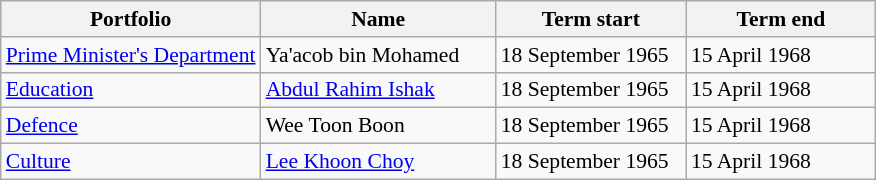<table class="wikitable unsortable" style="font-size: 90%;">
<tr>
<th scope="col">Portfolio</th>
<th scope="col" width="150px">Name</th>
<th scope="col" width="120px">Term start</th>
<th scope="col" width="120px">Term end</th>
</tr>
<tr>
<td><a href='#'>Prime Minister's Department</a></td>
<td>Ya'acob bin Mohamed</td>
<td>18 September 1965</td>
<td>15 April 1968</td>
</tr>
<tr>
<td><a href='#'>Education</a></td>
<td><a href='#'>Abdul Rahim Ishak</a></td>
<td>18 September 1965</td>
<td>15 April 1968</td>
</tr>
<tr>
<td><a href='#'>Defence</a></td>
<td>Wee Toon Boon</td>
<td>18 September 1965</td>
<td>15 April 1968</td>
</tr>
<tr>
<td><a href='#'>Culture</a></td>
<td><a href='#'>Lee Khoon Choy</a></td>
<td>18 September 1965</td>
<td>15 April 1968</td>
</tr>
</table>
